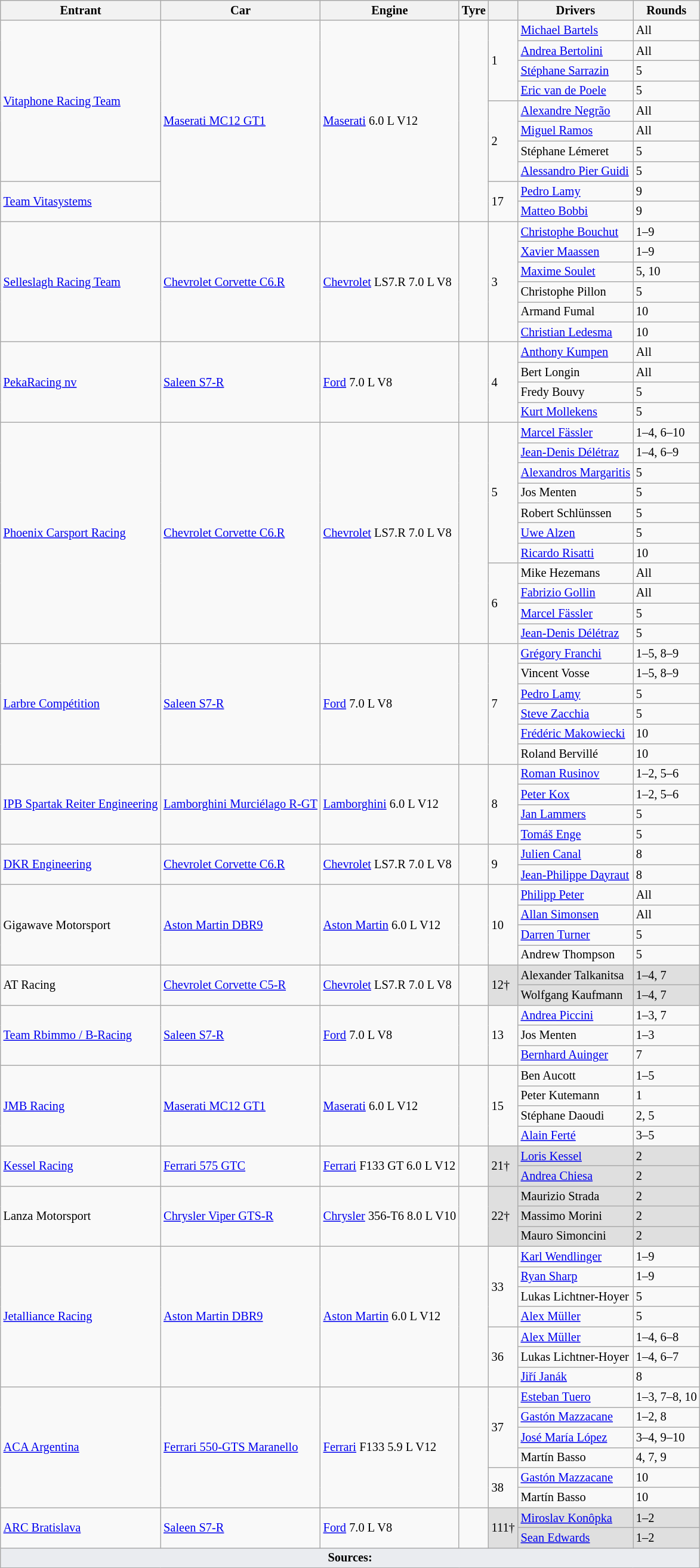<table class="wikitable" style="font-size: 85%">
<tr>
<th>Entrant</th>
<th>Car</th>
<th>Engine</th>
<th>Tyre</th>
<th></th>
<th>Drivers</th>
<th>Rounds</th>
</tr>
<tr>
<td rowspan=8> <a href='#'>Vitaphone Racing Team</a></td>
<td rowspan=10><a href='#'>Maserati MC12 GT1</a></td>
<td rowspan=10><a href='#'>Maserati</a> 6.0 L V12</td>
<td rowspan=10></td>
<td rowspan=4>1</td>
<td> <a href='#'>Michael Bartels</a></td>
<td>All</td>
</tr>
<tr>
<td> <a href='#'>Andrea Bertolini</a></td>
<td>All</td>
</tr>
<tr>
<td> <a href='#'>Stéphane Sarrazin</a></td>
<td>5</td>
</tr>
<tr>
<td> <a href='#'>Eric van de Poele</a></td>
<td>5</td>
</tr>
<tr>
<td rowspan=4>2</td>
<td> <a href='#'>Alexandre Negrão</a></td>
<td>All</td>
</tr>
<tr>
<td> <a href='#'>Miguel Ramos</a></td>
<td>All</td>
</tr>
<tr>
<td> Stéphane Lémeret</td>
<td>5</td>
</tr>
<tr>
<td> <a href='#'>Alessandro Pier Guidi</a></td>
<td>5</td>
</tr>
<tr>
<td rowspan=2> <a href='#'>Team Vitasystems</a></td>
<td rowspan=2>17</td>
<td> <a href='#'>Pedro Lamy</a></td>
<td>9</td>
</tr>
<tr>
<td> <a href='#'>Matteo Bobbi</a></td>
<td>9</td>
</tr>
<tr>
<td rowspan=6> <a href='#'>Selleslagh Racing Team</a></td>
<td rowspan=6><a href='#'>Chevrolet Corvette C6.R</a></td>
<td rowspan=6><a href='#'>Chevrolet</a> LS7.R 7.0 L V8</td>
<td rowspan=6></td>
<td rowspan=6>3</td>
<td> <a href='#'>Christophe Bouchut</a></td>
<td>1–9</td>
</tr>
<tr>
<td> <a href='#'>Xavier Maassen</a></td>
<td>1–9</td>
</tr>
<tr>
<td> <a href='#'>Maxime Soulet</a></td>
<td>5, 10</td>
</tr>
<tr>
<td> Christophe Pillon</td>
<td>5</td>
</tr>
<tr>
<td> Armand Fumal</td>
<td>10</td>
</tr>
<tr>
<td> <a href='#'>Christian Ledesma</a></td>
<td>10</td>
</tr>
<tr>
<td rowspan=4> <a href='#'>PekaRacing nv</a></td>
<td rowspan=4><a href='#'>Saleen S7-R</a></td>
<td rowspan=4><a href='#'>Ford</a> 7.0 L V8</td>
<td rowspan=4></td>
<td rowspan=4>4</td>
<td> <a href='#'>Anthony Kumpen</a></td>
<td>All</td>
</tr>
<tr>
<td> Bert Longin</td>
<td>All</td>
</tr>
<tr>
<td> Fredy Bouvy</td>
<td>5</td>
</tr>
<tr>
<td> <a href='#'>Kurt Mollekens</a></td>
<td>5</td>
</tr>
<tr>
<td rowspan=11> <a href='#'>Phoenix Carsport Racing</a></td>
<td rowspan=11><a href='#'>Chevrolet Corvette C6.R</a></td>
<td rowspan=11><a href='#'>Chevrolet</a> LS7.R 7.0 L V8</td>
<td rowspan=11></td>
<td rowspan=7>5</td>
<td> <a href='#'>Marcel Fässler</a></td>
<td>1–4, 6–10</td>
</tr>
<tr>
<td> <a href='#'>Jean-Denis Délétraz</a></td>
<td>1–4, 6–9</td>
</tr>
<tr>
<td> <a href='#'>Alexandros Margaritis</a></td>
<td>5</td>
</tr>
<tr>
<td> Jos Menten</td>
<td>5</td>
</tr>
<tr>
<td> Robert Schlünssen</td>
<td>5</td>
</tr>
<tr>
<td> <a href='#'>Uwe Alzen</a></td>
<td>5</td>
</tr>
<tr>
<td> <a href='#'>Ricardo Risatti</a></td>
<td>10</td>
</tr>
<tr>
<td rowspan=4>6</td>
<td> Mike Hezemans</td>
<td>All</td>
</tr>
<tr>
<td> <a href='#'>Fabrizio Gollin</a></td>
<td>All</td>
</tr>
<tr>
<td> <a href='#'>Marcel Fässler</a></td>
<td>5</td>
</tr>
<tr>
<td> <a href='#'>Jean-Denis Délétraz</a></td>
<td>5</td>
</tr>
<tr>
<td rowspan=6> <a href='#'>Larbre Compétition</a></td>
<td rowspan=6><a href='#'>Saleen S7-R</a></td>
<td rowspan=6><a href='#'>Ford</a> 7.0 L V8</td>
<td rowspan=6></td>
<td rowspan=6>7</td>
<td> <a href='#'>Grégory Franchi</a></td>
<td>1–5, 8–9</td>
</tr>
<tr>
<td> Vincent Vosse</td>
<td>1–5, 8–9</td>
</tr>
<tr>
<td> <a href='#'>Pedro Lamy</a></td>
<td>5</td>
</tr>
<tr>
<td> <a href='#'>Steve Zacchia</a></td>
<td>5</td>
</tr>
<tr>
<td> <a href='#'>Frédéric Makowiecki</a></td>
<td>10</td>
</tr>
<tr>
<td> Roland Bervillé</td>
<td>10</td>
</tr>
<tr>
<td rowspan=4> <a href='#'>IPB Spartak Reiter Engineering</a></td>
<td rowspan=4><a href='#'>Lamborghini Murciélago R-GT</a></td>
<td rowspan=4><a href='#'>Lamborghini</a> 6.0 L V12</td>
<td rowspan=4></td>
<td rowspan=4>8</td>
<td> <a href='#'>Roman Rusinov</a></td>
<td>1–2, 5–6</td>
</tr>
<tr>
<td> <a href='#'>Peter Kox</a></td>
<td>1–2, 5–6</td>
</tr>
<tr>
<td> <a href='#'>Jan Lammers</a></td>
<td>5</td>
</tr>
<tr>
<td> <a href='#'>Tomáš Enge</a></td>
<td>5</td>
</tr>
<tr>
<td rowspan=2> <a href='#'>DKR Engineering</a></td>
<td rowspan=2><a href='#'>Chevrolet Corvette C6.R</a></td>
<td rowspan=2><a href='#'>Chevrolet</a> LS7.R 7.0 L V8</td>
<td rowspan=2></td>
<td rowspan=2>9</td>
<td> <a href='#'>Julien Canal</a></td>
<td>8</td>
</tr>
<tr>
<td> <a href='#'>Jean-Philippe Dayraut</a></td>
<td>8</td>
</tr>
<tr>
<td rowspan=4> Gigawave Motorsport</td>
<td rowspan=4><a href='#'>Aston Martin DBR9</a></td>
<td rowspan=4><a href='#'>Aston Martin</a> 6.0 L V12</td>
<td rowspan=4></td>
<td rowspan=4>10</td>
<td> <a href='#'>Philipp Peter</a></td>
<td>All</td>
</tr>
<tr>
<td> <a href='#'>Allan Simonsen</a></td>
<td>All</td>
</tr>
<tr>
<td> <a href='#'>Darren Turner</a></td>
<td>5</td>
</tr>
<tr>
<td> Andrew Thompson</td>
<td>5</td>
</tr>
<tr>
<td rowspan=2> AT Racing</td>
<td rowspan=2><a href='#'>Chevrolet Corvette C5-R</a></td>
<td rowspan=2><a href='#'>Chevrolet</a> LS7.R 7.0 L V8</td>
<td rowspan=2></td>
<td rowspan=2 style="background:#DFDFDF;">12†</td>
<td style="background:#DFDFDF;"> Alexander Talkanitsa</td>
<td style="background:#DFDFDF;">1–4, 7</td>
</tr>
<tr>
<td style="background:#DFDFDF;"> Wolfgang Kaufmann</td>
<td style="background:#DFDFDF;">1–4, 7</td>
</tr>
<tr>
<td rowspan=3> <a href='#'>Team Rbimmo / B-Racing</a></td>
<td rowspan=3><a href='#'>Saleen S7-R</a></td>
<td rowspan=3><a href='#'>Ford</a> 7.0 L V8</td>
<td rowspan=3></td>
<td rowspan=3>13</td>
<td> <a href='#'>Andrea Piccini</a></td>
<td>1–3, 7</td>
</tr>
<tr>
<td> Jos Menten</td>
<td>1–3</td>
</tr>
<tr>
<td> <a href='#'>Bernhard Auinger</a></td>
<td>7</td>
</tr>
<tr>
<td rowspan=4> <a href='#'>JMB Racing</a></td>
<td rowspan=4><a href='#'>Maserati MC12 GT1</a></td>
<td rowspan=4><a href='#'>Maserati</a> 6.0 L V12</td>
<td rowspan=4></td>
<td rowspan=4>15</td>
<td> Ben Aucott</td>
<td>1–5</td>
</tr>
<tr>
<td> Peter Kutemann</td>
<td>1</td>
</tr>
<tr>
<td> Stéphane Daoudi</td>
<td>2, 5</td>
</tr>
<tr>
<td> <a href='#'>Alain Ferté</a></td>
<td>3–5</td>
</tr>
<tr>
<td rowspan=2> <a href='#'>Kessel Racing</a></td>
<td rowspan=2><a href='#'>Ferrari 575 GTC</a></td>
<td rowspan=2><a href='#'>Ferrari</a> F133 GT 6.0 L V12</td>
<td rowspan=2></td>
<td rowspan=2 style="background:#DFDFDF;">21†</td>
<td style="background:#DFDFDF;"> <a href='#'>Loris Kessel</a></td>
<td style="background:#DFDFDF;">2</td>
</tr>
<tr>
<td style="background:#DFDFDF;"> <a href='#'>Andrea Chiesa</a></td>
<td style="background:#DFDFDF;">2</td>
</tr>
<tr>
<td rowspan=3> Lanza Motorsport</td>
<td rowspan=3><a href='#'>Chrysler Viper GTS-R</a></td>
<td rowspan=3><a href='#'>Chrysler</a> 356-T6 8.0 L V10</td>
<td rowspan=3></td>
<td rowspan=3 style="background:#DFDFDF;">22†</td>
<td style="background:#DFDFDF;"> Maurizio Strada</td>
<td style="background:#DFDFDF;">2</td>
</tr>
<tr>
<td style="background:#DFDFDF;"> Massimo Morini</td>
<td style="background:#DFDFDF;">2</td>
</tr>
<tr>
<td style="background:#DFDFDF;"> Mauro Simoncini</td>
<td style="background:#DFDFDF;">2</td>
</tr>
<tr>
<td rowspan=7> <a href='#'>Jetalliance Racing</a></td>
<td rowspan=7><a href='#'>Aston Martin DBR9</a></td>
<td rowspan=7><a href='#'>Aston Martin</a> 6.0 L V12</td>
<td rowspan=7></td>
<td rowspan=4>33</td>
<td> <a href='#'>Karl Wendlinger</a></td>
<td>1–9</td>
</tr>
<tr>
<td> <a href='#'>Ryan Sharp</a></td>
<td>1–9</td>
</tr>
<tr>
<td> Lukas Lichtner-Hoyer</td>
<td>5</td>
</tr>
<tr>
<td> <a href='#'>Alex Müller</a></td>
<td>5</td>
</tr>
<tr>
<td rowspan=3>36</td>
<td> <a href='#'>Alex Müller</a></td>
<td>1–4, 6–8</td>
</tr>
<tr>
<td> Lukas Lichtner-Hoyer</td>
<td>1–4, 6–7</td>
</tr>
<tr>
<td> <a href='#'>Jiří Janák</a></td>
<td>8</td>
</tr>
<tr>
<td rowspan=6> <a href='#'>ACA Argentina</a></td>
<td rowspan=6><a href='#'>Ferrari 550-GTS Maranello</a></td>
<td rowspan=6><a href='#'>Ferrari</a> F133 5.9 L V12</td>
<td rowspan=6></td>
<td rowspan=4>37</td>
<td> <a href='#'>Esteban Tuero</a></td>
<td>1–3, 7–8, 10</td>
</tr>
<tr>
<td> <a href='#'>Gastón Mazzacane</a></td>
<td>1–2, 8</td>
</tr>
<tr>
<td> <a href='#'>José María López</a></td>
<td>3–4, 9–10</td>
</tr>
<tr>
<td> Martín Basso</td>
<td>4, 7, 9</td>
</tr>
<tr>
<td rowspan=2>38</td>
<td> <a href='#'>Gastón Mazzacane</a></td>
<td>10</td>
</tr>
<tr>
<td> Martín Basso</td>
<td>10</td>
</tr>
<tr>
<td rowspan=2> <a href='#'>ARC Bratislava</a></td>
<td rowspan=2><a href='#'>Saleen S7-R</a></td>
<td rowspan=2><a href='#'>Ford</a> 7.0 L V8</td>
<td rowspan=2></td>
<td rowspan=2 style="background:#DFDFDF;">111†</td>
<td style="background:#DFDFDF;"> <a href='#'>Miroslav Konôpka</a></td>
<td style="background:#DFDFDF;">1–2</td>
</tr>
<tr>
<td style="background:#DFDFDF;"> <a href='#'>Sean Edwards</a></td>
<td style="background:#DFDFDF;">1–2</td>
</tr>
<tr class="sortbottom">
<td colspan="7" style="background-color:#EAECF0;text-align:center"><strong>Sources:</strong></td>
</tr>
</table>
